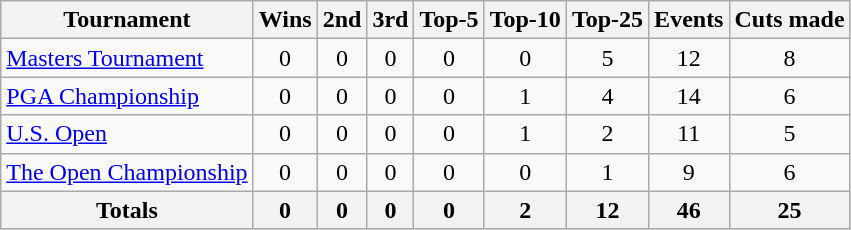<table class=wikitable style=text-align:center>
<tr>
<th>Tournament</th>
<th>Wins</th>
<th>2nd</th>
<th>3rd</th>
<th>Top-5</th>
<th>Top-10</th>
<th>Top-25</th>
<th>Events</th>
<th>Cuts made</th>
</tr>
<tr>
<td align=left><a href='#'>Masters Tournament</a></td>
<td>0</td>
<td>0</td>
<td>0</td>
<td>0</td>
<td>0</td>
<td>5</td>
<td>12</td>
<td>8</td>
</tr>
<tr>
<td align=left><a href='#'>PGA Championship</a></td>
<td>0</td>
<td>0</td>
<td>0</td>
<td>0</td>
<td>1</td>
<td>4</td>
<td>14</td>
<td>6</td>
</tr>
<tr>
<td align=left><a href='#'>U.S. Open</a></td>
<td>0</td>
<td>0</td>
<td>0</td>
<td>0</td>
<td>1</td>
<td>2</td>
<td>11</td>
<td>5</td>
</tr>
<tr>
<td align=left><a href='#'>The Open Championship</a></td>
<td>0</td>
<td>0</td>
<td>0</td>
<td>0</td>
<td>0</td>
<td>1</td>
<td>9</td>
<td>6</td>
</tr>
<tr>
<th>Totals</th>
<th>0</th>
<th>0</th>
<th>0</th>
<th>0</th>
<th>2</th>
<th>12</th>
<th>46</th>
<th>25</th>
</tr>
</table>
